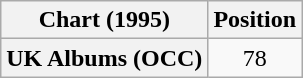<table class="wikitable plainrowheaders" style="text-align:center">
<tr>
<th scope="col">Chart (1995)</th>
<th scope="col">Position</th>
</tr>
<tr>
<th scope="row">UK Albums (OCC)</th>
<td>78</td>
</tr>
</table>
